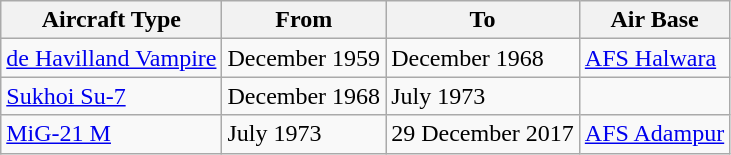<table class="wikitable">
<tr>
<th>Aircraft Type</th>
<th>From</th>
<th>To</th>
<th>Air Base</th>
</tr>
<tr>
<td><a href='#'>de Havilland Vampire</a></td>
<td>December 1959</td>
<td>December 1968</td>
<td><a href='#'>AFS Halwara</a></td>
</tr>
<tr>
<td><a href='#'>Sukhoi Su-7</a></td>
<td>December 1968</td>
<td>July 1973</td>
<td></td>
</tr>
<tr>
<td><a href='#'>MiG-21 M</a></td>
<td>July 1973</td>
<td>29 December 2017</td>
<td><a href='#'>AFS Adampur</a></td>
</tr>
</table>
